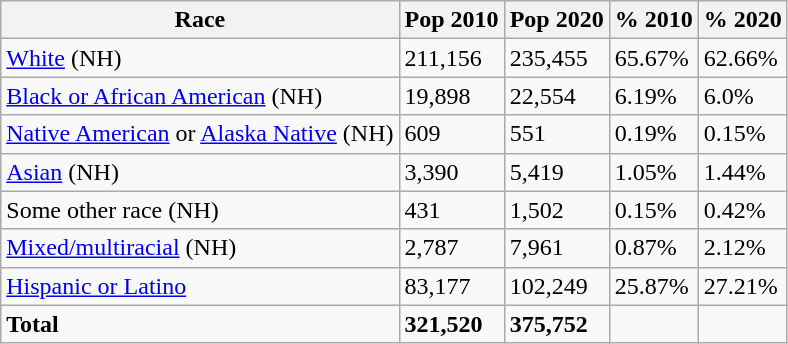<table class="wikitable">
<tr>
<th>Race</th>
<th>Pop 2010</th>
<th>Pop 2020</th>
<th>% 2010</th>
<th>% 2020</th>
</tr>
<tr>
<td><a href='#'>White</a> (NH)</td>
<td>211,156</td>
<td>235,455</td>
<td>65.67%</td>
<td>62.66%</td>
</tr>
<tr>
<td><a href='#'>Black or African American</a> (NH)</td>
<td>19,898</td>
<td>22,554</td>
<td>6.19%</td>
<td>6.0%</td>
</tr>
<tr>
<td><a href='#'>Native American</a> or <a href='#'>Alaska Native</a> (NH)</td>
<td>609</td>
<td>551</td>
<td>0.19%</td>
<td>0.15%</td>
</tr>
<tr>
<td><a href='#'>Asian</a> (NH)</td>
<td>3,390</td>
<td>5,419</td>
<td>1.05%</td>
<td>1.44%<br></td>
</tr>
<tr>
<td>Some other race (NH)</td>
<td>431</td>
<td>1,502</td>
<td>0.15%</td>
<td>0.42%</td>
</tr>
<tr>
<td><a href='#'>Mixed/multiracial</a> (NH)</td>
<td>2,787</td>
<td>7,961</td>
<td>0.87%</td>
<td>2.12%</td>
</tr>
<tr>
<td><a href='#'>Hispanic or Latino</a></td>
<td>83,177</td>
<td>102,249</td>
<td>25.87%</td>
<td>27.21%</td>
</tr>
<tr>
<td><strong>Total</strong></td>
<td><strong>321,520</strong></td>
<td><strong>375,752</strong></td>
<td></td>
<td></td>
</tr>
</table>
